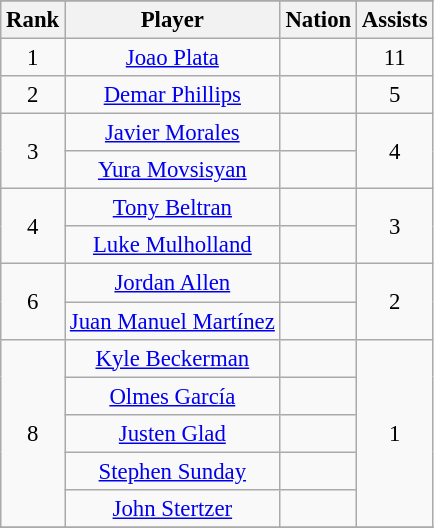<table class="wikitable" style="font-size: 95%; text-align: center;">
<tr>
</tr>
<tr>
<th>Rank</th>
<th>Player</th>
<th>Nation</th>
<th>Assists</th>
</tr>
<tr>
<td rowspan="1">1</td>
<td><a href='#'>Joao Plata</a></td>
<td></td>
<td rowspan="1">11</td>
</tr>
<tr>
<td rowspan="1">2</td>
<td><a href='#'>Demar Phillips</a></td>
<td></td>
<td rowspan="1">5</td>
</tr>
<tr>
<td rowspan="2">3</td>
<td><a href='#'>Javier Morales</a></td>
<td></td>
<td rowspan="2">4</td>
</tr>
<tr>
<td><a href='#'>Yura Movsisyan</a></td>
<td></td>
</tr>
<tr>
<td rowspan="2">4</td>
<td><a href='#'>Tony Beltran</a></td>
<td></td>
<td rowspan="2">3</td>
</tr>
<tr>
<td><a href='#'>Luke Mulholland</a></td>
<td></td>
</tr>
<tr>
<td rowspan="2">6</td>
<td><a href='#'>Jordan Allen</a></td>
<td></td>
<td rowspan="2">2</td>
</tr>
<tr>
<td><a href='#'>Juan Manuel Martínez</a></td>
<td></td>
</tr>
<tr>
<td rowspan="5">8</td>
<td><a href='#'>Kyle Beckerman</a></td>
<td></td>
<td rowspan="5">1</td>
</tr>
<tr>
<td><a href='#'>Olmes García</a></td>
<td></td>
</tr>
<tr>
<td><a href='#'>Justen Glad</a></td>
<td></td>
</tr>
<tr>
<td><a href='#'>Stephen Sunday</a></td>
<td></td>
</tr>
<tr>
<td><a href='#'>John Stertzer</a></td>
<td></td>
</tr>
<tr>
</tr>
</table>
